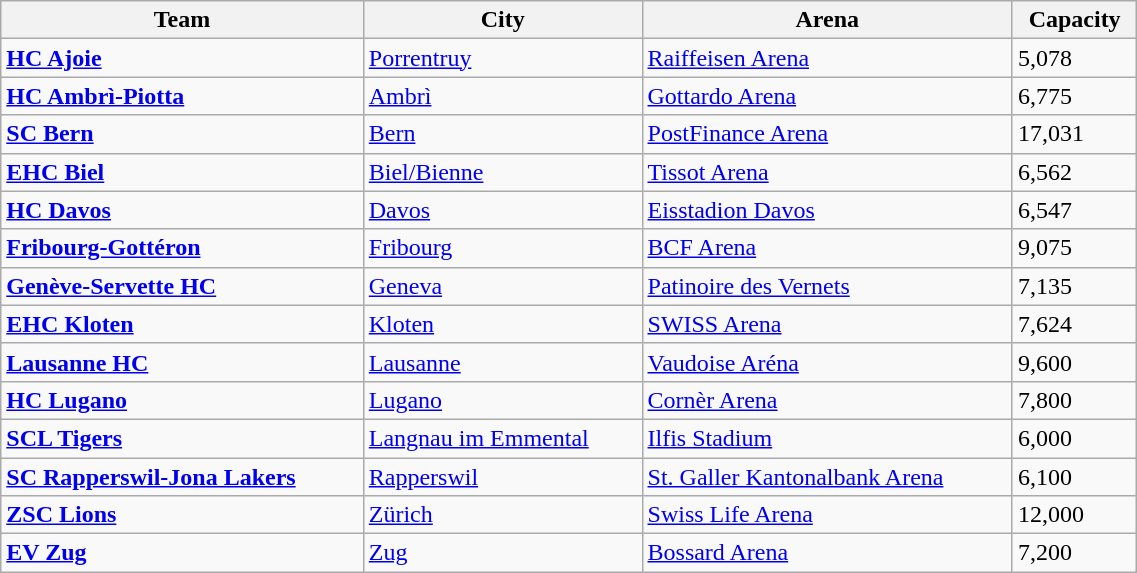<table class="wikitable" style="text-align:left" width=60%>
<tr>
<th>Team</th>
<th>City</th>
<th>Arena</th>
<th>Capacity</th>
</tr>
<tr>
<td><strong><a href='#'>HC Ajoie</a></strong></td>
<td><a href='#'>Porrentruy</a></td>
<td><a href='#'>Raiffeisen Arena</a></td>
<td>5,078</td>
</tr>
<tr>
<td><strong><a href='#'>HC Ambrì-Piotta</a></strong></td>
<td><a href='#'>Ambrì</a></td>
<td><a href='#'>Gottardo Arena</a></td>
<td>6,775</td>
</tr>
<tr>
<td><strong><a href='#'>SC Bern</a></strong></td>
<td><a href='#'>Bern</a></td>
<td><a href='#'>PostFinance Arena</a></td>
<td>17,031</td>
</tr>
<tr>
<td><strong><a href='#'>EHC Biel</a></strong></td>
<td><a href='#'>Biel/Bienne</a></td>
<td><a href='#'>Tissot Arena</a></td>
<td>6,562</td>
</tr>
<tr>
<td><strong><a href='#'>HC Davos</a></strong></td>
<td><a href='#'>Davos</a></td>
<td><a href='#'>Eisstadion Davos</a></td>
<td>6,547</td>
</tr>
<tr>
<td><strong><a href='#'>Fribourg-Gottéron</a></strong></td>
<td><a href='#'>Fribourg</a></td>
<td><a href='#'>BCF Arena</a></td>
<td>9,075</td>
</tr>
<tr>
<td><strong><a href='#'>Genève-Servette HC</a></strong></td>
<td><a href='#'>Geneva</a></td>
<td><a href='#'>Patinoire des Vernets</a></td>
<td>7,135</td>
</tr>
<tr>
<td><strong><a href='#'>EHC Kloten</a></strong></td>
<td><a href='#'>Kloten</a></td>
<td><a href='#'>SWISS Arena</a></td>
<td>7,624</td>
</tr>
<tr>
<td><strong><a href='#'>Lausanne HC</a></strong></td>
<td><a href='#'>Lausanne</a></td>
<td><a href='#'>Vaudoise Aréna</a></td>
<td>9,600</td>
</tr>
<tr>
<td><strong><a href='#'>HC Lugano</a></strong></td>
<td><a href='#'>Lugano</a></td>
<td><a href='#'>Cornèr Arena</a></td>
<td>7,800</td>
</tr>
<tr>
<td><strong><a href='#'>SCL Tigers</a></strong></td>
<td><a href='#'>Langnau im Emmental</a></td>
<td><a href='#'>Ilfis Stadium</a></td>
<td>6,000</td>
</tr>
<tr>
<td><strong><a href='#'>SC Rapperswil-Jona Lakers</a></strong></td>
<td><a href='#'>Rapperswil</a></td>
<td><a href='#'>St. Galler Kantonalbank Arena</a></td>
<td>6,100</td>
</tr>
<tr>
<td><strong><a href='#'>ZSC Lions</a></strong></td>
<td><a href='#'>Zürich</a></td>
<td><a href='#'>Swiss Life Arena</a></td>
<td>12,000</td>
</tr>
<tr>
<td><strong><a href='#'>EV Zug</a></strong></td>
<td><a href='#'>Zug</a></td>
<td><a href='#'>Bossard Arena</a></td>
<td>7,200</td>
</tr>
</table>
